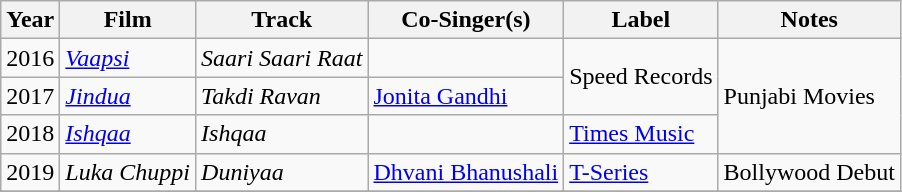<table class="wikitable">
<tr>
<th>Year</th>
<th>Film</th>
<th>Track</th>
<th>Co-Singer(s)</th>
<th>Label</th>
<th>Notes</th>
</tr>
<tr>
<td>2016</td>
<td><em><a href='#'>Vaapsi</a></em></td>
<td><em>Saari Saari Raat</em></td>
<td></td>
<td rowspan="2">Speed Records</td>
<td rowspan="3">Punjabi Movies</td>
</tr>
<tr>
<td>2017</td>
<td><em><a href='#'>Jindua</a></em></td>
<td><em>Takdi Ravan</em></td>
<td><a href='#'>Jonita Gandhi</a></td>
</tr>
<tr>
<td>2018</td>
<td><em><a href='#'>Ishqaa</a></em></td>
<td><em>Ishqaa</em></td>
<td></td>
<td><a href='#'>Times Music</a></td>
</tr>
<tr>
<td>2019</td>
<td><em>Luka Chuppi</em></td>
<td><em>Duniyaa</em></td>
<td><a href='#'>Dhvani Bhanushali</a></td>
<td><a href='#'>T-Series</a></td>
<td>Bollywood Debut</td>
</tr>
<tr>
</tr>
</table>
